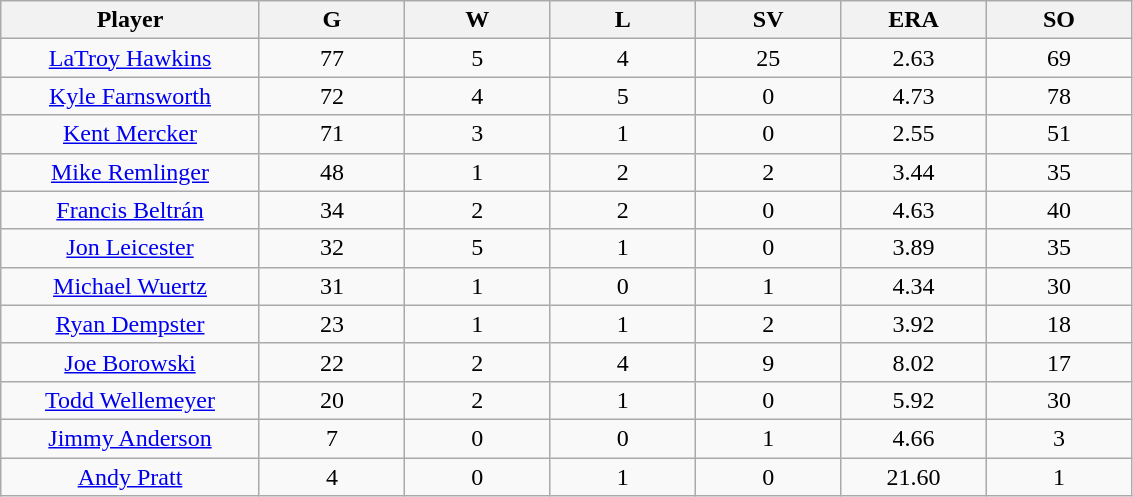<table class="wikitable sortable">
<tr>
<th bgcolor="#DDDDFF" width="16%">Player</th>
<th bgcolor="#DDDDFF" width="9%">G</th>
<th bgcolor="#DDDDFF" width="9%">W</th>
<th bgcolor="#DDDDFF" width="9%">L</th>
<th bgcolor="#DDDDFF" width="9%">SV</th>
<th bgcolor="#DDDDFF" width="9%">ERA</th>
<th bgcolor="#DDDDFF" width="9%">SO</th>
</tr>
<tr align="center">
<td><a href='#'>LaTroy Hawkins</a></td>
<td>77</td>
<td>5</td>
<td>4</td>
<td>25</td>
<td>2.63</td>
<td>69</td>
</tr>
<tr align=center>
<td><a href='#'>Kyle Farnsworth</a></td>
<td>72</td>
<td>4</td>
<td>5</td>
<td>0</td>
<td>4.73</td>
<td>78</td>
</tr>
<tr align=center>
<td><a href='#'>Kent Mercker</a></td>
<td>71</td>
<td>3</td>
<td>1</td>
<td>0</td>
<td>2.55</td>
<td>51</td>
</tr>
<tr align=center>
<td><a href='#'>Mike Remlinger</a></td>
<td>48</td>
<td>1</td>
<td>2</td>
<td>2</td>
<td>3.44</td>
<td>35</td>
</tr>
<tr align=center>
<td><a href='#'>Francis Beltrán</a></td>
<td>34</td>
<td>2</td>
<td>2</td>
<td>0</td>
<td>4.63</td>
<td>40</td>
</tr>
<tr align=center>
<td><a href='#'>Jon Leicester</a></td>
<td>32</td>
<td>5</td>
<td>1</td>
<td>0</td>
<td>3.89</td>
<td>35</td>
</tr>
<tr align=center>
<td><a href='#'>Michael Wuertz</a></td>
<td>31</td>
<td>1</td>
<td>0</td>
<td>1</td>
<td>4.34</td>
<td>30</td>
</tr>
<tr align=center>
<td><a href='#'>Ryan Dempster</a></td>
<td>23</td>
<td>1</td>
<td>1</td>
<td>2</td>
<td>3.92</td>
<td>18</td>
</tr>
<tr align=center>
<td><a href='#'>Joe Borowski</a></td>
<td>22</td>
<td>2</td>
<td>4</td>
<td>9</td>
<td>8.02</td>
<td>17</td>
</tr>
<tr align=center>
<td><a href='#'>Todd Wellemeyer</a></td>
<td>20</td>
<td>2</td>
<td>1</td>
<td>0</td>
<td>5.92</td>
<td>30</td>
</tr>
<tr align=center>
<td><a href='#'>Jimmy Anderson</a></td>
<td>7</td>
<td>0</td>
<td>0</td>
<td>1</td>
<td>4.66</td>
<td>3</td>
</tr>
<tr align=center>
<td><a href='#'>Andy Pratt</a></td>
<td>4</td>
<td>0</td>
<td>1</td>
<td>0</td>
<td>21.60</td>
<td>1</td>
</tr>
</table>
